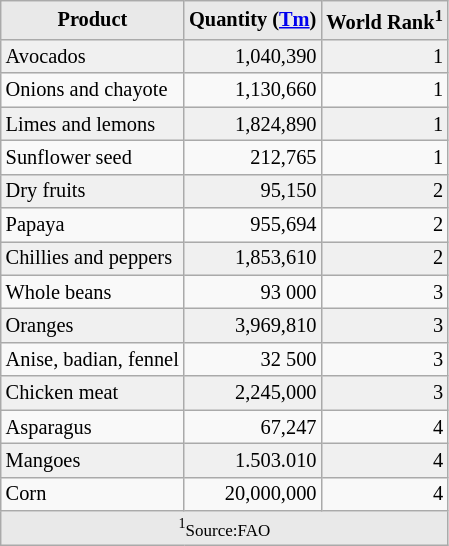<table style="width: 22em; font-size: 85%; text-align: left;" class="wikitable floatright">
<tr>
<th style="background:#e9e9e9;"><strong>Product</strong></th>
<th style="background:#e9e9e9;"><strong>Quantity (<a href='#'>Tm</a>)</strong></th>
<th style="background:#e9e9e9;">World Rank<sup>1</sup></th>
</tr>
<tr style="background:#f0f0f0;">
<td>Avocados</td>
<td style="text-align:right;">1,040,390</td>
<td style="text-align:right;">1</td>
</tr>
<tr>
<td>Onions and chayote</td>
<td align=right>1,130,660</td>
<td align=right>1</td>
</tr>
<tr style="background:#f0f0f0;">
<td>Limes and lemons</td>
<td style="text-align:right;">1,824,890</td>
<td style="text-align:right;">1</td>
</tr>
<tr>
<td>Sunflower seed</td>
<td align=right>212,765</td>
<td align=right>1</td>
</tr>
<tr style="background:#f0f0f0;">
<td>Dry fruits</td>
<td style="text-align:right;">95,150</td>
<td style="text-align:right;">2</td>
</tr>
<tr>
<td>Papaya</td>
<td align=right>955,694</td>
<td align=right>2</td>
</tr>
<tr style="background:#f0f0f0;">
<td>Chillies and peppers</td>
<td style="text-align:right;">1,853,610</td>
<td style="text-align:right;">2</td>
</tr>
<tr>
<td>Whole beans</td>
<td align=right>93 000</td>
<td align=right>3</td>
</tr>
<tr style="background:#f0f0f0;">
<td>Oranges</td>
<td style="text-align:right;">3,969,810</td>
<td style="text-align:right;">3</td>
</tr>
<tr>
<td>Anise, badian, fennel</td>
<td align=right>32 500</td>
<td align=right>3</td>
</tr>
<tr style="background:#f0f0f0;">
<td>Chicken meat</td>
<td style="text-align:right;">2,245,000</td>
<td style="text-align:right;">3</td>
</tr>
<tr>
<td>Asparagus</td>
<td align=right>67,247</td>
<td align=right>4</td>
</tr>
<tr style="background:#f0f0f0;">
<td>Mangoes</td>
<td style="text-align:right;">1.503.010</td>
<td style="text-align:right;">4</td>
</tr>
<tr>
<td>Corn</td>
<td align=right>20,000,000</td>
<td align=right>4</td>
</tr>
<tr>
<td colspan="3"  style="background:#e9e9e9; text-align:center;"><small><sup>1</sup>Source:FAO</small></td>
</tr>
</table>
